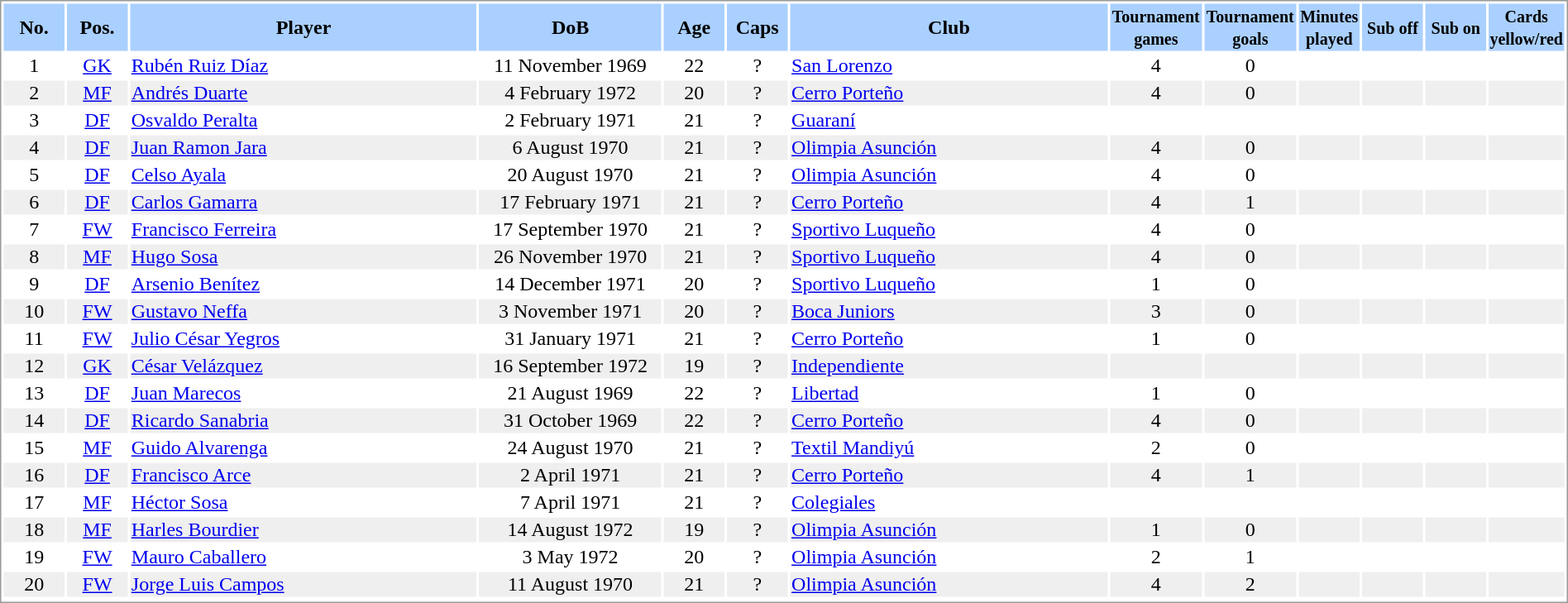<table border="0" width="100%" style="border: 1px solid #999; background-color:#FFFFFF; text-align:center">
<tr align="center" bgcolor="#AAD0FF">
<th width=4%>No.</th>
<th width=4%>Pos.</th>
<th width=23%>Player</th>
<th width=12%>DoB</th>
<th width=4%>Age</th>
<th width=4%>Caps</th>
<th width=21%>Club</th>
<th width=6%><small>Tournament<br>games</small></th>
<th width=6%><small>Tournament<br>goals</small></th>
<th width=4%><small>Minutes<br>played</small></th>
<th width=4%><small>Sub off</small></th>
<th width=4%><small>Sub on</small></th>
<th width=4%><small>Cards<br>yellow/red</small></th>
</tr>
<tr>
<td>1</td>
<td><a href='#'>GK</a></td>
<td align="left"><a href='#'>Rubén Ruiz Díaz</a></td>
<td>11 November 1969</td>
<td>22</td>
<td>?</td>
<td align="left"> <a href='#'>San Lorenzo</a></td>
<td>4</td>
<td>0</td>
<td></td>
<td></td>
<td></td>
<td></td>
</tr>
<tr bgcolor="#EFEFEF">
<td>2</td>
<td><a href='#'>MF</a></td>
<td align="left"><a href='#'>Andrés Duarte</a></td>
<td>4 February 1972</td>
<td>20</td>
<td>?</td>
<td align="left"> <a href='#'>Cerro Porteño</a></td>
<td>4</td>
<td>0</td>
<td></td>
<td></td>
<td></td>
<td></td>
</tr>
<tr>
<td>3</td>
<td><a href='#'>DF</a></td>
<td align="left"><a href='#'>Osvaldo Peralta</a></td>
<td>2 February 1971</td>
<td>21</td>
<td>?</td>
<td align="left"> <a href='#'>Guaraní</a></td>
<td></td>
<td></td>
<td></td>
<td></td>
<td></td>
<td></td>
</tr>
<tr bgcolor="#EFEFEF">
<td>4</td>
<td><a href='#'>DF</a></td>
<td align="left"><a href='#'>Juan Ramon Jara</a></td>
<td>6 August 1970</td>
<td>21</td>
<td>?</td>
<td align="left"> <a href='#'>Olimpia Asunción</a></td>
<td>4</td>
<td>0</td>
<td></td>
<td></td>
<td></td>
<td></td>
</tr>
<tr>
<td>5</td>
<td><a href='#'>DF</a></td>
<td align="left"><a href='#'>Celso Ayala</a></td>
<td>20 August 1970</td>
<td>21</td>
<td>?</td>
<td align="left"> <a href='#'>Olimpia Asunción</a></td>
<td>4</td>
<td>0</td>
<td></td>
<td></td>
<td></td>
<td></td>
</tr>
<tr bgcolor="#EFEFEF">
<td>6</td>
<td><a href='#'>DF</a></td>
<td align="left"><a href='#'>Carlos Gamarra</a></td>
<td>17 February 1971</td>
<td>21</td>
<td>?</td>
<td align="left"> <a href='#'>Cerro Porteño</a></td>
<td>4</td>
<td>1</td>
<td></td>
<td></td>
<td></td>
<td></td>
</tr>
<tr>
<td>7</td>
<td><a href='#'>FW</a></td>
<td align="left"><a href='#'>Francisco Ferreira</a></td>
<td>17 September 1970</td>
<td>21</td>
<td>?</td>
<td align="left"> <a href='#'>Sportivo Luqueño</a></td>
<td>4</td>
<td>0</td>
<td></td>
<td></td>
<td></td>
<td></td>
</tr>
<tr bgcolor="#EFEFEF">
<td>8</td>
<td><a href='#'>MF</a></td>
<td align="left"><a href='#'>Hugo Sosa</a></td>
<td>26 November 1970</td>
<td>21</td>
<td>?</td>
<td align="left"> <a href='#'>Sportivo Luqueño</a></td>
<td>4</td>
<td>0</td>
<td></td>
<td></td>
<td></td>
<td></td>
</tr>
<tr>
<td>9</td>
<td><a href='#'>DF</a></td>
<td align="left"><a href='#'>Arsenio Benítez</a></td>
<td>14 December 1971</td>
<td>20</td>
<td>?</td>
<td align="left"> <a href='#'>Sportivo Luqueño</a></td>
<td>1</td>
<td>0</td>
<td></td>
<td></td>
<td></td>
<td></td>
</tr>
<tr bgcolor="#EFEFEF">
<td>10</td>
<td><a href='#'>FW</a></td>
<td align="left"><a href='#'>Gustavo Neffa</a></td>
<td>3 November 1971</td>
<td>20</td>
<td>?</td>
<td align="left"> <a href='#'>Boca Juniors</a></td>
<td>3</td>
<td>0</td>
<td></td>
<td></td>
<td></td>
<td></td>
</tr>
<tr>
<td>11</td>
<td><a href='#'>FW</a></td>
<td align="left"><a href='#'>Julio César Yegros</a></td>
<td>31 January 1971</td>
<td>21</td>
<td>?</td>
<td align="left"> <a href='#'>Cerro Porteño</a></td>
<td>1</td>
<td>0</td>
<td></td>
<td></td>
<td></td>
<td></td>
</tr>
<tr bgcolor="#EFEFEF">
<td>12</td>
<td><a href='#'>GK</a></td>
<td align="left"><a href='#'>César Velázquez</a></td>
<td>16 September 1972</td>
<td>19</td>
<td>?</td>
<td align="left"> <a href='#'>Independiente</a></td>
<td></td>
<td></td>
<td></td>
<td></td>
<td></td>
<td></td>
</tr>
<tr>
<td>13</td>
<td><a href='#'>DF</a></td>
<td align="left"><a href='#'>Juan Marecos</a></td>
<td>21 August 1969</td>
<td>22</td>
<td>?</td>
<td align="left"> <a href='#'>Libertad</a></td>
<td>1</td>
<td>0</td>
<td></td>
<td></td>
<td></td>
<td></td>
</tr>
<tr bgcolor="#EFEFEF">
<td>14</td>
<td><a href='#'>DF</a></td>
<td align="left"><a href='#'>Ricardo Sanabria</a></td>
<td>31 October 1969</td>
<td>22</td>
<td>?</td>
<td align="left"> <a href='#'>Cerro Porteño</a></td>
<td>4</td>
<td>0</td>
<td></td>
<td></td>
<td></td>
<td></td>
</tr>
<tr>
<td>15</td>
<td><a href='#'>MF</a></td>
<td align="left"><a href='#'>Guido Alvarenga</a></td>
<td>24 August 1970</td>
<td>21</td>
<td>?</td>
<td align="left"> <a href='#'>Textil Mandiyú</a></td>
<td>2</td>
<td>0</td>
<td></td>
<td></td>
<td></td>
<td></td>
</tr>
<tr bgcolor="#EFEFEF">
<td>16</td>
<td><a href='#'>DF</a></td>
<td align="left"><a href='#'>Francisco Arce</a></td>
<td>2 April 1971</td>
<td>21</td>
<td>?</td>
<td align="left"> <a href='#'>Cerro Porteño</a></td>
<td>4</td>
<td>1</td>
<td></td>
<td></td>
<td></td>
<td></td>
</tr>
<tr>
<td>17</td>
<td><a href='#'>MF</a></td>
<td align="left"><a href='#'>Héctor Sosa</a></td>
<td>7 April 1971</td>
<td>21</td>
<td>?</td>
<td align="left"> <a href='#'>Colegiales</a></td>
<td></td>
<td></td>
<td></td>
<td></td>
<td></td>
<td></td>
</tr>
<tr bgcolor="#EFEFEF">
<td>18</td>
<td><a href='#'>MF</a></td>
<td align="left"><a href='#'>Harles Bourdier</a></td>
<td>14 August 1972</td>
<td>19</td>
<td>?</td>
<td align="left"> <a href='#'>Olimpia Asunción</a></td>
<td>1</td>
<td>0</td>
<td></td>
<td></td>
<td></td>
<td></td>
</tr>
<tr>
<td>19</td>
<td><a href='#'>FW</a></td>
<td align="left"><a href='#'>Mauro Caballero</a></td>
<td>3 May 1972</td>
<td>20</td>
<td>?</td>
<td align="left"> <a href='#'>Olimpia Asunción</a></td>
<td>2</td>
<td>1</td>
<td></td>
<td></td>
<td></td>
<td></td>
</tr>
<tr bgcolor="#EFEFEF">
<td>20</td>
<td><a href='#'>FW</a></td>
<td align="left"><a href='#'>Jorge Luis Campos</a></td>
<td>11 August 1970</td>
<td>21</td>
<td>?</td>
<td align="left"> <a href='#'>Olimpia Asunción</a></td>
<td>4</td>
<td>2</td>
<td></td>
<td></td>
<td></td>
<td></td>
</tr>
<tr>
</tr>
</table>
